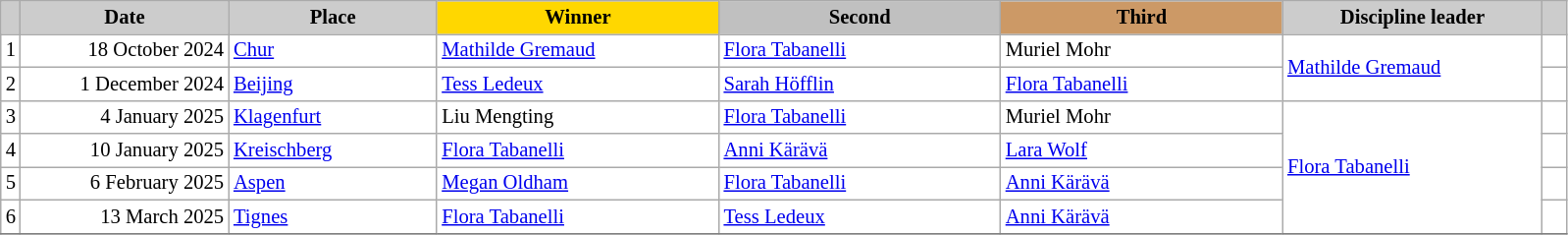<table class="wikitable plainrowheaders" style="background:#fff; font-size:86%; line-height:16px; border:grey solid 1px; border-collapse:collapse;">
<tr>
<th scope="col" style="background:#ccc; width=10 px;"></th>
<th scope="col" style="background:#ccc; width:135px;">Date</th>
<th scope="col" style="background:#ccc; width:135px;">Place</th>
<th scope="col" style="background:gold; width:185px;">Winner</th>
<th scope="col" style="background:silver; width:185px;">Second</th>
<th scope="col" style="background:#c96; width:185px;">Third</th>
<th scope="col" style="background:#ccc; width:170px;">Discipline leader</th>
<th scope="col" style="background:#ccc; width:10px;"></th>
</tr>
<tr>
<td align="center">1</td>
<td align="right">18 October 2024</td>
<td> <a href='#'>Chur</a></td>
<td> <a href='#'>Mathilde Gremaud</a></td>
<td> <a href='#'>Flora Tabanelli</a></td>
<td> Muriel Mohr</td>
<td rowspan="2"> <a href='#'>Mathilde Gremaud</a></td>
<td></td>
</tr>
<tr>
<td align="center">2</td>
<td align="right">1 December 2024</td>
<td> <a href='#'>Beijing</a></td>
<td> <a href='#'>Tess Ledeux</a></td>
<td> <a href='#'>Sarah Höfflin</a></td>
<td> <a href='#'>Flora Tabanelli</a></td>
<td></td>
</tr>
<tr>
<td align="center">3</td>
<td align="right">4 January 2025</td>
<td> <a href='#'>Klagenfurt</a></td>
<td> Liu Mengting</td>
<td> <a href='#'>Flora Tabanelli</a></td>
<td> Muriel Mohr</td>
<td rowspan="4"> <a href='#'>Flora Tabanelli</a></td>
<td></td>
</tr>
<tr>
<td align="center">4</td>
<td align="right">10 January 2025</td>
<td> <a href='#'>Kreischberg</a></td>
<td> <a href='#'>Flora Tabanelli</a></td>
<td> <a href='#'>Anni Kärävä</a></td>
<td> <a href='#'>Lara Wolf</a></td>
<td></td>
</tr>
<tr>
<td align="center">5</td>
<td align="right">6 February 2025</td>
<td> <a href='#'>Aspen</a></td>
<td> <a href='#'>Megan Oldham</a></td>
<td> <a href='#'>Flora Tabanelli</a></td>
<td> <a href='#'>Anni Kärävä</a></td>
<td></td>
</tr>
<tr>
<td align="center">6</td>
<td align="right">13 March 2025</td>
<td> <a href='#'>Tignes</a></td>
<td> <a href='#'>Flora Tabanelli</a></td>
<td> <a href='#'>Tess Ledeux</a></td>
<td> <a href='#'>Anni Kärävä</a></td>
<td></td>
</tr>
<tr>
</tr>
</table>
